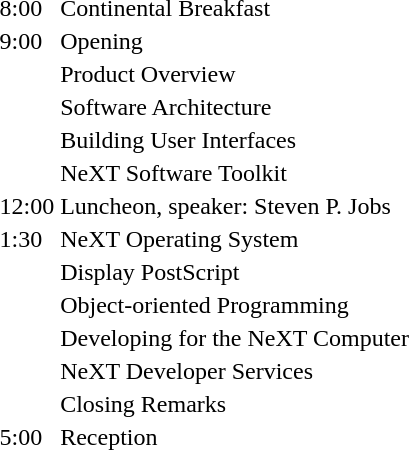<table>
<tr>
<td>8:00</td>
<td>Continental Breakfast</td>
</tr>
<tr>
<td>9:00</td>
<td>Opening</td>
</tr>
<tr>
<td></td>
<td>Product Overview</td>
</tr>
<tr>
<td></td>
<td>Software Architecture</td>
</tr>
<tr>
<td></td>
<td>Building User Interfaces</td>
</tr>
<tr>
<td></td>
<td>NeXT Software Toolkit</td>
</tr>
<tr>
<td>12:00</td>
<td>Luncheon, speaker: Steven P. Jobs</td>
</tr>
<tr>
<td>1:30</td>
<td>NeXT Operating System</td>
</tr>
<tr>
<td></td>
<td>Display PostScript</td>
</tr>
<tr>
<td></td>
<td>Object-oriented Programming</td>
</tr>
<tr>
<td></td>
<td>Developing for the NeXT Computer</td>
</tr>
<tr>
<td></td>
<td>NeXT Developer Services</td>
</tr>
<tr>
<td></td>
<td>Closing Remarks</td>
</tr>
<tr>
<td>5:00</td>
<td>Reception</td>
</tr>
</table>
